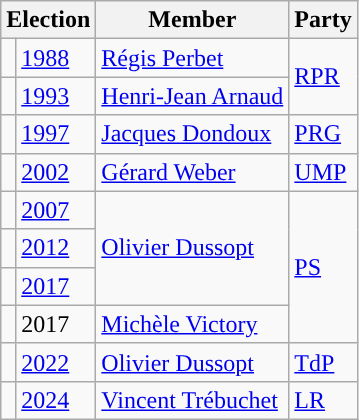<table class="wikitable">
<tr>
<th colspan="2">Election</th>
<th>Member</th>
<th>Party</th>
</tr>
<tr>
<td style="color:inherit;background-color: "></td>
<td><a href='#'>1988</a></td>
<td><a href='#'>Régis Perbet</a></td>
<td rowspan="2"><a href='#'>RPR</a></td>
</tr>
<tr>
<td style="color:inherit;background-color: "></td>
<td><a href='#'>1993</a></td>
<td><a href='#'>Henri-Jean Arnaud</a></td>
</tr>
<tr>
<td style="color:inherit;background-color: "></td>
<td><a href='#'>1997</a></td>
<td><a href='#'>Jacques Dondoux</a></td>
<td><a href='#'>PRG</a></td>
</tr>
<tr>
<td style="color:inherit;background-color: "></td>
<td><a href='#'>2002</a></td>
<td><a href='#'>Gérard Weber</a></td>
<td><a href='#'>UMP</a></td>
</tr>
<tr>
<td style="color:inherit;background-color: "></td>
<td><a href='#'>2007</a></td>
<td rowspan=3><a href='#'>Olivier Dussopt</a></td>
<td rowspan="4"><a href='#'>PS</a></td>
</tr>
<tr>
<td style="color:inherit;background-color: "></td>
<td><a href='#'>2012</a></td>
</tr>
<tr>
<td style="color:inherit;background-color: "></td>
<td><a href='#'>2017</a></td>
</tr>
<tr>
<td style="color:inherit;background-color: "></td>
<td>2017</td>
<td><a href='#'>Michèle Victory</a></td>
</tr>
<tr>
<td style="color:inherit;background-color: "></td>
<td><a href='#'>2022</a></td>
<td><a href='#'>Olivier Dussopt</a></td>
<td><a href='#'>TdP</a></td>
</tr>
<tr>
<td style="color:inherit;background-color: "></td>
<td><a href='#'>2024</a></td>
<td><a href='#'>Vincent Trébuchet</a></td>
<td><a href='#'>LR</a></td>
</tr>
</table>
